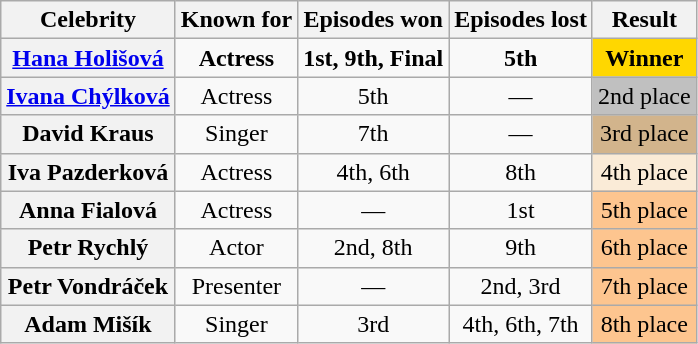<table class="wikitable" style="text-align:center;">
<tr>
<th>Celebrity</th>
<th>Known for</th>
<th>Episodes won</th>
<th>Episodes lost</th>
<th>Result</th>
</tr>
<tr>
<th><a href='#'>Hana Holišová</a></th>
<td><strong>Actress</strong></td>
<td><strong>1st, 9th, Final</strong></td>
<td><strong>5th</strong></td>
<td style="background:gold;"><strong>Winner</strong></td>
</tr>
<tr>
<th><a href='#'>Ivana Chýlková</a></th>
<td>Actress</td>
<td>5th</td>
<td>—</td>
<td style="background:silver;">2nd place</td>
</tr>
<tr>
<th>David Kraus</th>
<td>Singer</td>
<td>7th</td>
<td>—</td>
<td bgcolor=tan>3rd place</td>
</tr>
<tr>
<th>Iva Pazderková</th>
<td>Actress</td>
<td>4th, 6th</td>
<td>8th</td>
<td style="background:antiquewhite;">4th place</td>
</tr>
<tr>
<th>Anna Fialová</th>
<td>Actress</td>
<td>—</td>
<td>1st</td>
<td style="background:#fdc58f;">5th place</td>
</tr>
<tr>
<th>Petr Rychlý</th>
<td>Actor</td>
<td>2nd, 8th</td>
<td>9th</td>
<td style="background:#fdc58f;">6th place</td>
</tr>
<tr>
<th>Petr Vondráček</th>
<td>Presenter</td>
<td>—</td>
<td>2nd, 3rd</td>
<td style="background:#fdc58f;">7th place</td>
</tr>
<tr>
<th>Adam Mišík</th>
<td>Singer</td>
<td>3rd</td>
<td>4th, 6th, 7th</td>
<td style="background:#fdc58f;">8th place</td>
</tr>
</table>
